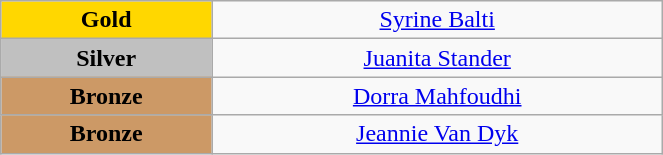<table class="wikitable" style=" text-align:center; " width="35%">
<tr>
<td bgcolor="gold"><strong>Gold</strong></td>
<td><a href='#'>Syrine Balti</a><br>  <small><em></em></small></td>
</tr>
<tr>
<td bgcolor="silver"><strong>Silver</strong></td>
<td><a href='#'>Juanita Stander</a><br>  <small><em></em></small></td>
</tr>
<tr>
<td bgcolor="CC9966"><strong>Bronze</strong></td>
<td><a href='#'>Dorra Mahfoudhi</a><br>  <small><em></em></small></td>
</tr>
<tr>
<td bgcolor="CC9966"><strong>Bronze</strong></td>
<td><a href='#'>Jeannie Van Dyk</a><br>  <small><em></em></small></td>
</tr>
</table>
